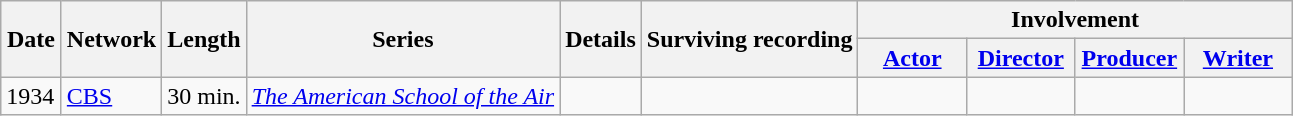<table class="wikitable">
<tr>
<th rowspan="2" style="width:33px;">Date</th>
<th rowspan="2">Network</th>
<th rowspan="2">Length</th>
<th rowspan="2">Series</th>
<th rowspan="2">Details</th>
<th rowspan="2">Surviving recording</th>
<th colspan="4">Involvement</th>
</tr>
<tr>
<th width=65><a href='#'>Actor</a></th>
<th width=65><a href='#'>Director</a></th>
<th width=65><a href='#'>Producer</a></th>
<th width=65><a href='#'>Writer</a></th>
</tr>
<tr style="text-align:center;">
<td style="text-align:left;">1934</td>
<td style="text-align:left;"><a href='#'>CBS</a></td>
<td style="text-align:left;">30 min.</td>
<td style="text-align:left;"><em><a href='#'>The American School of the Air</a></em></td>
<td style="text-align:left;">  </td>
<td></td>
<td></td>
<td></td>
<td></td>
<td></td>
</tr>
</table>
